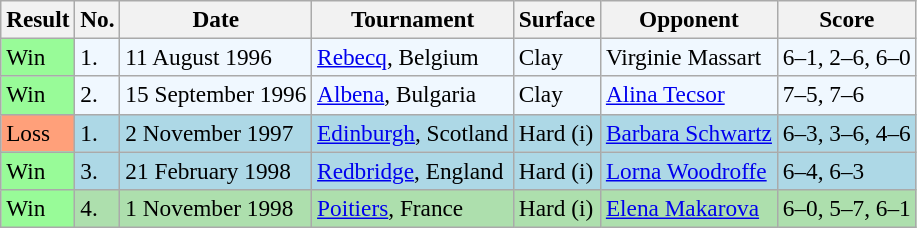<table class="sortable wikitable" style=font-size:97%>
<tr>
<th>Result</th>
<th>No.</th>
<th>Date</th>
<th>Tournament</th>
<th>Surface</th>
<th>Opponent</th>
<th>Score</th>
</tr>
<tr style="background:#f0f8ff;">
<td style="background:#98fb98;">Win</td>
<td>1.</td>
<td>11 August 1996</td>
<td><a href='#'>Rebecq</a>, Belgium</td>
<td>Clay</td>
<td> Virginie Massart</td>
<td>6–1, 2–6, 6–0</td>
</tr>
<tr style="background:#f0f8ff;">
<td style="background:#98fb98;">Win</td>
<td>2.</td>
<td>15 September 1996</td>
<td><a href='#'>Albena</a>, Bulgaria</td>
<td>Clay</td>
<td> <a href='#'>Alina Tecsor</a></td>
<td>7–5, 7–6</td>
</tr>
<tr style="background:lightblue;">
<td style="background:#ffa07a;">Loss</td>
<td>1.</td>
<td>2 November 1997</td>
<td><a href='#'>Edinburgh</a>, Scotland</td>
<td>Hard (i)</td>
<td> <a href='#'>Barbara Schwartz</a></td>
<td>6–3, 3–6, 4–6</td>
</tr>
<tr style="background:lightblue;">
<td style="background:#98fb98;">Win</td>
<td>3.</td>
<td>21 February 1998</td>
<td><a href='#'>Redbridge</a>, England</td>
<td>Hard (i)</td>
<td> <a href='#'>Lorna Woodroffe</a></td>
<td>6–4, 6–3</td>
</tr>
<tr style="background:#addfad;">
<td style="background:#98fb98;">Win</td>
<td>4.</td>
<td>1 November 1998</td>
<td><a href='#'>Poitiers</a>, France</td>
<td>Hard (i)</td>
<td> <a href='#'>Elena Makarova</a></td>
<td>6–0, 5–7, 6–1</td>
</tr>
</table>
